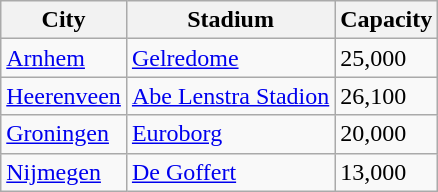<table class="wikitable">
<tr>
<th>City</th>
<th>Stadium</th>
<th>Capacity</th>
</tr>
<tr>
<td><a href='#'>Arnhem</a></td>
<td><a href='#'>Gelredome</a></td>
<td>25,000</td>
</tr>
<tr>
<td><a href='#'>Heerenveen</a></td>
<td><a href='#'>Abe Lenstra Stadion</a></td>
<td>26,100</td>
</tr>
<tr>
<td><a href='#'>Groningen</a></td>
<td><a href='#'>Euroborg</a></td>
<td>20,000</td>
</tr>
<tr>
<td><a href='#'>Nijmegen</a></td>
<td><a href='#'>De Goffert</a></td>
<td>13,000</td>
</tr>
</table>
